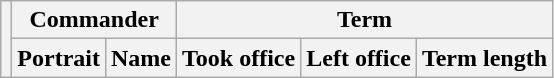<table class="wikitable sortable">
<tr>
<th rowspan=2></th>
<th colspan=2>Commander</th>
<th colspan=3>Term</th>
</tr>
<tr>
<th>Portrait</th>
<th>Name</th>
<th>Took office</th>
<th>Left office</th>
<th>Term length<br>
















</th>
</tr>
</table>
